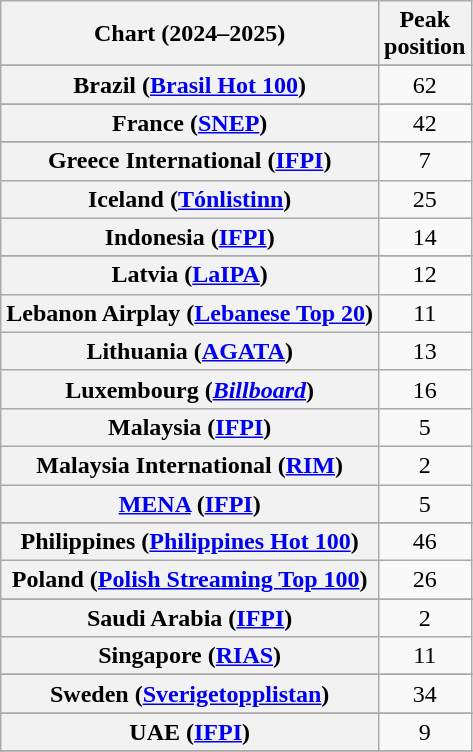<table class="wikitable sortable plainrowheaders" style="text-align:center">
<tr>
<th scope="col">Chart (2024–2025)</th>
<th scope="col">Peak<br>position</th>
</tr>
<tr>
</tr>
<tr>
</tr>
<tr>
</tr>
<tr>
</tr>
<tr>
<th scope="row">Brazil (<a href='#'>Brasil Hot 100</a>)</th>
<td>62</td>
</tr>
<tr>
</tr>
<tr>
</tr>
<tr>
</tr>
<tr>
<th scope="row">France (<a href='#'>SNEP</a>)</th>
<td>42</td>
</tr>
<tr>
</tr>
<tr>
</tr>
<tr>
<th scope="row">Greece International (<a href='#'>IFPI</a>)</th>
<td>7</td>
</tr>
<tr>
<th scope="row">Iceland (<a href='#'>Tónlistinn</a>)</th>
<td>25</td>
</tr>
<tr>
<th scope="row">Indonesia (<a href='#'>IFPI</a>)</th>
<td>14</td>
</tr>
<tr>
</tr>
<tr>
<th scope="row">Latvia (<a href='#'>LaIPA</a>)</th>
<td>12</td>
</tr>
<tr>
<th scope="row">Lebanon Airplay (<a href='#'>Lebanese Top 20</a>)</th>
<td>11</td>
</tr>
<tr>
<th scope="row">Lithuania (<a href='#'>AGATA</a>)</th>
<td>13</td>
</tr>
<tr>
<th scope="row">Luxembourg (<em><a href='#'>Billboard</a></em>)</th>
<td>16</td>
</tr>
<tr>
<th scope="row">Malaysia (<a href='#'>IFPI</a>)</th>
<td>5</td>
</tr>
<tr>
<th scope="row">Malaysia International (<a href='#'>RIM</a>)</th>
<td>2</td>
</tr>
<tr>
<th scope="row"><a href='#'>MENA</a> (<a href='#'>IFPI</a>)</th>
<td>5</td>
</tr>
<tr>
</tr>
<tr>
</tr>
<tr>
</tr>
<tr>
<th scope="row">Philippines (<a href='#'>Philippines Hot 100</a>)</th>
<td>46</td>
</tr>
<tr>
<th scope="row">Poland (<a href='#'>Polish Streaming Top 100</a>)</th>
<td>26</td>
</tr>
<tr>
</tr>
<tr>
<th scope="row">Saudi Arabia (<a href='#'>IFPI</a>)</th>
<td>2</td>
</tr>
<tr>
<th scope="row">Singapore (<a href='#'>RIAS</a>)</th>
<td>11</td>
</tr>
<tr>
</tr>
<tr>
</tr>
<tr>
<th scope="row">Sweden (<a href='#'>Sverigetopplistan</a>)</th>
<td>34</td>
</tr>
<tr>
</tr>
<tr>
<th scope="row">UAE (<a href='#'>IFPI</a>)</th>
<td>9</td>
</tr>
<tr>
</tr>
<tr>
</tr>
<tr>
</tr>
<tr>
</tr>
<tr>
</tr>
<tr>
</tr>
</table>
